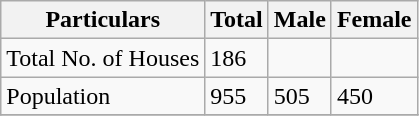<table class="wikitable sortable">
<tr>
<th>Particulars</th>
<th>Total</th>
<th>Male</th>
<th>Female</th>
</tr>
<tr>
<td>Total No. of Houses</td>
<td>186</td>
<td></td>
<td></td>
</tr>
<tr>
<td>Population</td>
<td>955</td>
<td>505</td>
<td>450</td>
</tr>
<tr>
</tr>
</table>
